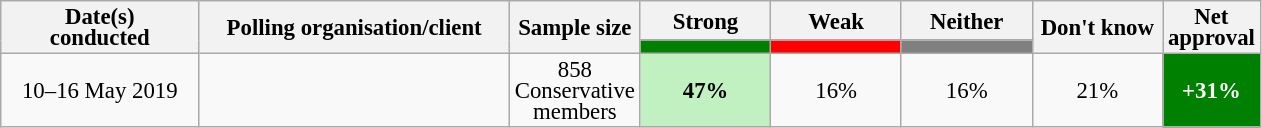<table class="wikitable collapsible sortable" style="text-align:center;font-size:95%;line-height:14px;">
<tr>
<th rowspan="2" style="width:125px;">Date(s)<br>conducted</th>
<th rowspan="2" style="width:200px;">Polling organisation/client</th>
<th rowspan="2" style="width:60px;">Sample size</th>
<th class="unsortable" style="width:80px;">Strong</th>
<th class="unsortable" style="width: 80px;">Weak</th>
<th class="unsortable" style="width:80px;">Neither</th>
<th rowspan="2" class="unsortable" style="width:80px;">Don't know</th>
<th rowspan="2" class="unsortable" style="width:20px;">Net approval</th>
</tr>
<tr>
<th class="unsortable" style="background:green;width:60px;"></th>
<th class="unsortable" style="background:red;width:60px;"></th>
<th class="unsortable" style="background:grey;width:60px;"></th>
</tr>
<tr>
<td>10–16 May 2019</td>
<td></td>
<td>858 Conservative members</td>
<td style="background:#C1F0C1"><strong>47%</strong></td>
<td>16%</td>
<td>16%</td>
<td>21%</td>
<td style="background:green;color:white;"><strong>+31%</strong></td>
</tr>
</table>
